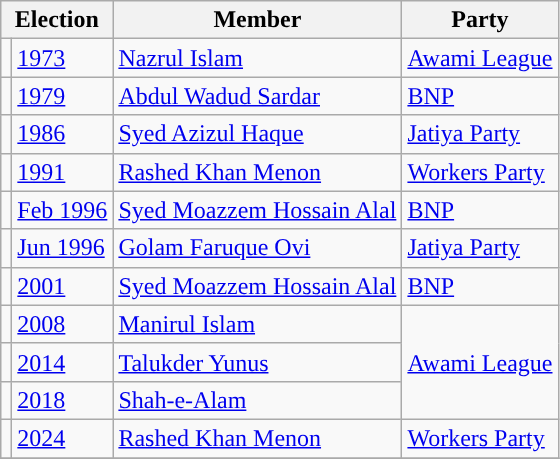<table class="wikitable">
<tr>
<th colspan="2">Election</th>
<th>Member</th>
<th>Party</th>
</tr>
<tr>
<td style="background-color:"></td>
<td><a href='#'>1973</a></td>
<td><a href='#'>Nazrul Islam</a></td>
<td><a href='#'>Awami League</a></td>
</tr>
<tr>
<td style="background-color:"></td>
<td><a href='#'>1979</a></td>
<td><a href='#'>Abdul Wadud Sardar</a></td>
<td><a href='#'>BNP</a></td>
</tr>
<tr>
<td style="background-color:"></td>
<td><a href='#'>1986</a></td>
<td><a href='#'>Syed Azizul Haque</a></td>
<td><a href='#'>Jatiya Party</a></td>
</tr>
<tr>
<td style="background-color:"></td>
<td><a href='#'>1991</a></td>
<td><a href='#'>Rashed Khan Menon</a></td>
<td><a href='#'>Workers Party</a></td>
</tr>
<tr>
<td style="background-color:"></td>
<td><a href='#'>Feb 1996</a></td>
<td><a href='#'>Syed Moazzem Hossain Alal</a></td>
<td><a href='#'>BNP</a></td>
</tr>
<tr>
<td style="background-color:"></td>
<td><a href='#'>Jun 1996</a></td>
<td><a href='#'>Golam Faruque Ovi</a></td>
<td><a href='#'>Jatiya Party</a></td>
</tr>
<tr>
<td style="background-color:"></td>
<td><a href='#'>2001</a></td>
<td><a href='#'>Syed Moazzem Hossain Alal</a></td>
<td><a href='#'>BNP</a></td>
</tr>
<tr>
<td style="background-color:"></td>
<td><a href='#'>2008</a></td>
<td><a href='#'>Manirul Islam</a></td>
<td rowspan="3"><a href='#'>Awami League</a></td>
</tr>
<tr>
<td style="background-color:"></td>
<td><a href='#'>2014</a></td>
<td><a href='#'>Talukder Yunus</a></td>
</tr>
<tr>
<td style="background-color:"></td>
<td><a href='#'>2018</a></td>
<td><a href='#'>Shah-e-Alam</a></td>
</tr>
<tr>
<td style="background-color:"></td>
<td><a href='#'>2024</a></td>
<td><a href='#'>Rashed Khan Menon</a></td>
<td><a href='#'>Workers Party</a></td>
</tr>
<tr>
</tr>
</table>
